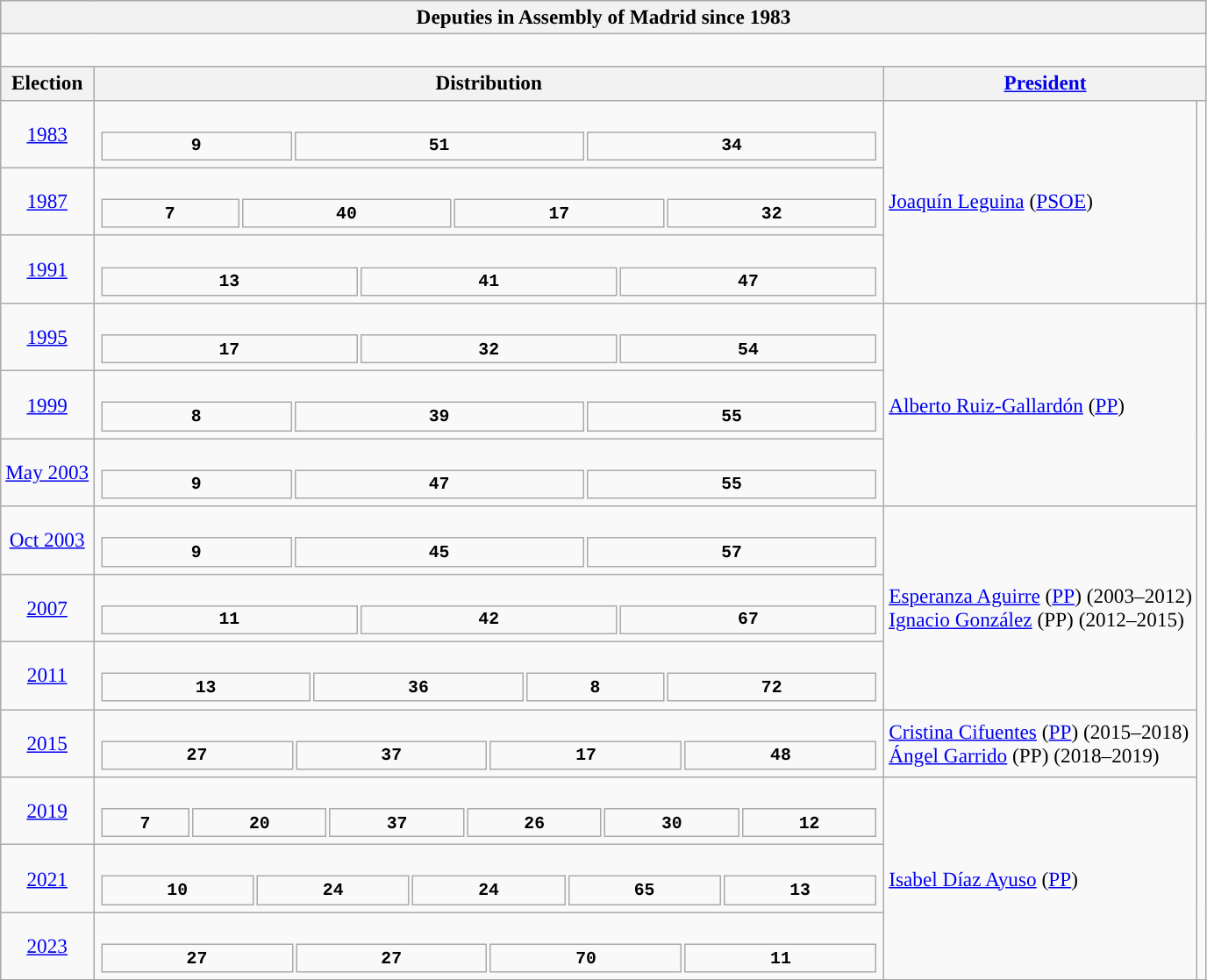<table class="wikitable" style="font-size:97%;">
<tr bgcolor="#CCCCCC">
<th colspan="4">Deputies in Assembly of Madrid since 1983</th>
</tr>
<tr>
<td colspan="4"><br>















</td>
</tr>
<tr bgcolor="#CCCCCC">
<th>Election</th>
<th>Distribution</th>
<th colspan="2"><a href='#'>President</a></th>
</tr>
<tr>
<td align=center><a href='#'>1983</a></td>
<td><br><table style="width:45em; font-size:85%; text-align:center; font-family:Courier New;">
<tr style="font-weight:bold">
<td style="background:">9</td>
<td style="background:">51</td>
<td style="background:">34</td>
</tr>
</table>
</td>
<td rowspan="3"><a href='#'>Joaquín Leguina</a> (<a href='#'>PSOE</a>)</td>
<td rowspan="3" style="background:"></td>
</tr>
<tr>
<td align=center><a href='#'>1987</a></td>
<td><br><table style="width:45em; font-size:85%; text-align:center; font-family:Courier New;">
<tr style="font-weight:bold">
<td style="background:">7</td>
<td style="background:">40</td>
<td style="background:">17</td>
<td style="background:">32</td>
</tr>
</table>
</td>
</tr>
<tr>
<td align=center><a href='#'>1991</a></td>
<td><br><table style="width:45em; font-size:85%; text-align:center; font-family:Courier New;">
<tr style="font-weight:bold">
<td style="background:">13</td>
<td style="background:">41</td>
<td style="background:">47</td>
</tr>
</table>
</td>
</tr>
<tr>
<td align=center><a href='#'>1995</a></td>
<td><br><table style="width:45em; font-size:85%; text-align:center; font-family:Courier New;">
<tr style="font-weight:bold">
<td style="background:">17</td>
<td style="background:">32</td>
<td style="background:">54</td>
</tr>
</table>
</td>
<td rowspan="3"><a href='#'>Alberto Ruiz-Gallardón</a> (<a href='#'>PP</a>)</td>
<td rowspan="10" style="background:"></td>
</tr>
<tr>
<td align=center><a href='#'>1999</a></td>
<td><br><table style="width:45em; font-size:85%; text-align:center; font-family:Courier New;">
<tr style="font-weight:bold">
<td style="background:">8</td>
<td style="background:">39</td>
<td style="background:">55</td>
</tr>
</table>
</td>
</tr>
<tr>
<td align=center><a href='#'>May 2003</a></td>
<td><br><table style="width:45em; font-size:85%; text-align:center; font-family:Courier New;">
<tr style="font-weight:bold">
<td style="background:">9</td>
<td style="background:">47</td>
<td style="background:">55</td>
</tr>
</table>
</td>
</tr>
<tr>
<td align=center><a href='#'>Oct 2003</a></td>
<td><br><table style="width:45em; font-size:85%; text-align:center; font-family:Courier New;">
<tr style="font-weight:bold">
<td style="background:">9</td>
<td style="background:">45</td>
<td style="background:">57</td>
</tr>
</table>
</td>
<td rowspan="3"><a href='#'>Esperanza Aguirre</a> (<a href='#'>PP</a>) (2003–2012)<br><a href='#'>Ignacio González</a> (PP) (2012–2015)</td>
</tr>
<tr>
<td align=center><a href='#'>2007</a></td>
<td><br><table style="width:45em; font-size:85%; text-align:center; font-family:Courier New;">
<tr style="font-weight:bold">
<td style="background:">11</td>
<td style="background:">42</td>
<td style="background:">67</td>
</tr>
</table>
</td>
</tr>
<tr>
<td align=center><a href='#'>2011</a></td>
<td><br><table style="width:45em; font-size:85%; text-align:center; font-family:Courier New;">
<tr style="font-weight:bold">
<td style="background:">13</td>
<td style="background:">36</td>
<td style="background:">8</td>
<td style="background:">72</td>
</tr>
</table>
</td>
</tr>
<tr>
<td align=center><a href='#'>2015</a></td>
<td><br><table style="width:45em; font-size:85%; text-align:center; font-family:Courier New;">
<tr style="font-weight:bold">
<td style="background:">27</td>
<td style="background:">37</td>
<td style="background:">17</td>
<td style="background:">48</td>
</tr>
</table>
</td>
<td><a href='#'>Cristina Cifuentes</a> (<a href='#'>PP</a>) (2015–2018)<br><a href='#'>Ángel Garrido</a> (PP) (2018–2019)</td>
</tr>
<tr>
<td align=center><a href='#'>2019</a></td>
<td><br><table style="width:45em; font-size:85%; text-align:center; font-family:Courier New;">
<tr style="font-weight:bold">
<td style="background:">7</td>
<td style="background:">20</td>
<td style="background:">37</td>
<td style="background:">26</td>
<td style="background:">30</td>
<td style="background:">12</td>
</tr>
</table>
</td>
<td rowspan="3"><a href='#'>Isabel Díaz Ayuso</a> (<a href='#'>PP</a>)</td>
</tr>
<tr>
<td align=center><a href='#'>2021</a></td>
<td><br><table style="width:45em; font-size:85%; text-align:center; font-family:Courier New;">
<tr style="font-weight:bold">
<td style="background:">10</td>
<td style="background:">24</td>
<td style="background:">24</td>
<td style="background:">65</td>
<td style="background:">13</td>
</tr>
</table>
</td>
</tr>
<tr>
<td align=center><a href='#'>2023</a></td>
<td><br><table style="width:45em; font-size:85%; text-align:center; font-family:Courier New;">
<tr style="font-weight:bold">
<td style="background:">27</td>
<td style="background:">27</td>
<td style="background:">70</td>
<td style="background:">11</td>
</tr>
</table>
</td>
</tr>
</table>
